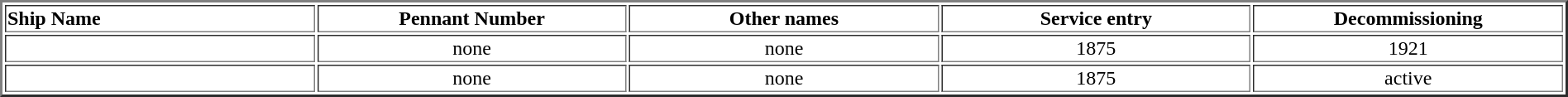<table width="100%" border="2">
<tr>
<th width="16%" align="left">Ship Name</th>
<th width="16%" align="center">Pennant Number</th>
<th width="16%" align="center">Other names</th>
<th width="16%" align="center">Service entry</th>
<th width="16%" align="center">Decommissioning</th>
</tr>
<tr>
<td align="center"></td>
<td align="center">none</td>
<td align="center">none</td>
<td align="center">1875</td>
<td align="center">1921 </td>
</tr>
<tr>
<td align="center"></td>
<td align="center">none</td>
<td align="center">none</td>
<td align="center">1875</td>
<td align="center">active </td>
</tr>
</table>
